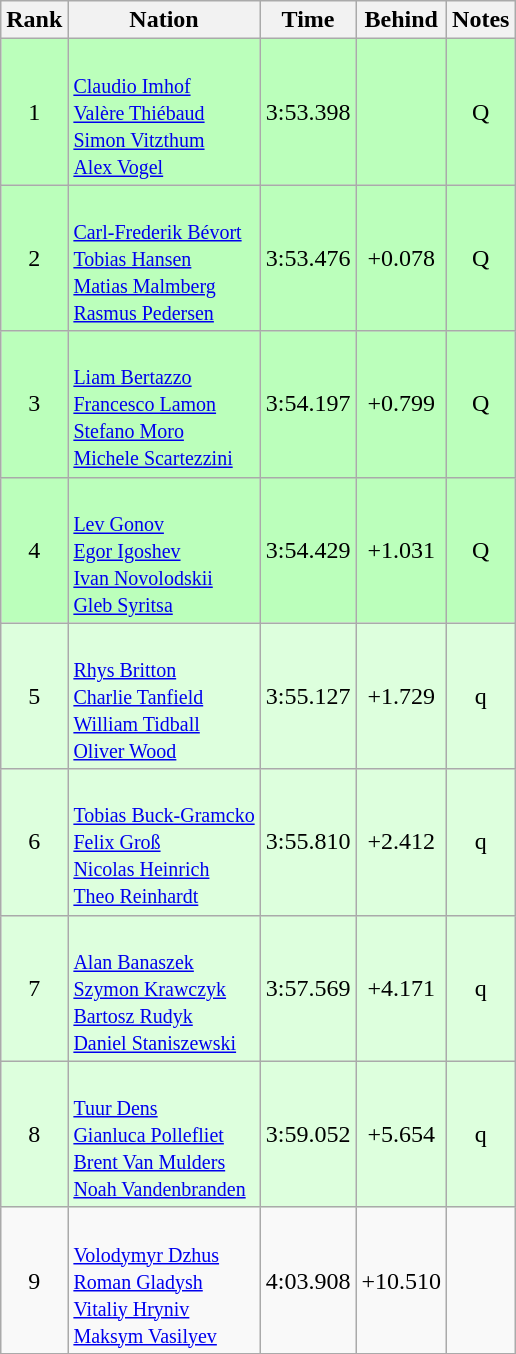<table class="wikitable sortable" style="text-align:center">
<tr>
<th>Rank</th>
<th>Nation</th>
<th>Time</th>
<th>Behind</th>
<th>Notes</th>
</tr>
<tr bgcolor=bbffbb>
<td>1</td>
<td align=left><br><small><a href='#'>Claudio Imhof</a><br><a href='#'>Valère Thiébaud</a><br><a href='#'>Simon Vitzthum</a><br><a href='#'>Alex Vogel</a></small></td>
<td>3:53.398</td>
<td></td>
<td>Q</td>
</tr>
<tr bgcolor=bbffbb>
<td>2</td>
<td align=left><br><small><a href='#'>Carl-Frederik Bévort</a><br><a href='#'>Tobias Hansen</a><br><a href='#'>Matias Malmberg</a><br><a href='#'>Rasmus Pedersen</a></small></td>
<td>3:53.476</td>
<td>+0.078</td>
<td>Q</td>
</tr>
<tr bgcolor=bbffbb>
<td>3</td>
<td align=left><br><small><a href='#'>Liam Bertazzo</a><br><a href='#'>Francesco Lamon</a><br><a href='#'>Stefano Moro</a><br><a href='#'>Michele Scartezzini</a></small></td>
<td>3:54.197</td>
<td>+0.799</td>
<td>Q</td>
</tr>
<tr bgcolor=bbffbb>
<td>4</td>
<td align=left><br><small><a href='#'>Lev Gonov</a><br><a href='#'>Egor Igoshev</a><br><a href='#'>Ivan Novolodskii</a><br><a href='#'>Gleb Syritsa</a></small></td>
<td>3:54.429</td>
<td>+1.031</td>
<td>Q</td>
</tr>
<tr bgcolor=ddffdd>
<td>5</td>
<td align=left><br><small><a href='#'>Rhys Britton</a><br><a href='#'>Charlie Tanfield</a><br><a href='#'>William Tidball</a><br><a href='#'>Oliver Wood</a></small></td>
<td>3:55.127</td>
<td>+1.729</td>
<td>q</td>
</tr>
<tr bgcolor=ddffdd>
<td>6</td>
<td align=left><br><small><a href='#'>Tobias Buck-Gramcko</a><br><a href='#'>Felix Groß</a><br><a href='#'>Nicolas Heinrich</a><br><a href='#'>Theo Reinhardt</a></small></td>
<td>3:55.810</td>
<td>+2.412</td>
<td>q</td>
</tr>
<tr bgcolor=ddffdd>
<td>7</td>
<td align=left><br><small><a href='#'>Alan Banaszek</a><br><a href='#'>Szymon Krawczyk</a><br><a href='#'>Bartosz Rudyk</a><br><a href='#'>Daniel Staniszewski</a></small></td>
<td>3:57.569</td>
<td>+4.171</td>
<td>q</td>
</tr>
<tr bgcolor=ddffdd>
<td>8</td>
<td align=left><br><small><a href='#'>Tuur Dens</a><br><a href='#'>Gianluca Pollefliet</a><br><a href='#'>Brent Van Mulders</a><br><a href='#'>Noah Vandenbranden</a></small></td>
<td>3:59.052</td>
<td>+5.654</td>
<td>q</td>
</tr>
<tr>
<td>9</td>
<td align=left><br><small><a href='#'>Volodymyr Dzhus</a><br><a href='#'>Roman Gladysh</a><br><a href='#'>Vitaliy Hryniv</a><br><a href='#'>Maksym Vasilyev</a></small></td>
<td>4:03.908</td>
<td>+10.510</td>
<td></td>
</tr>
</table>
